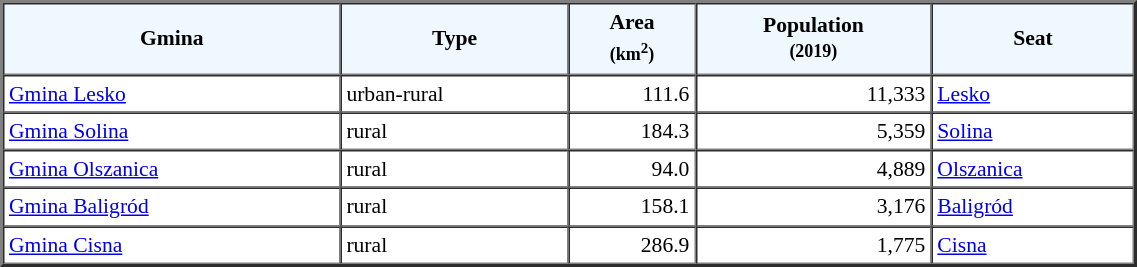<table width="60%" border="2" cellpadding="3" cellspacing="0" style="font-size:90%;line-height:120%;">
<tr bgcolor="F0F8FF">
<td style="text-align:center;"><strong>Gmina</strong></td>
<td style="text-align:center;"><strong>Type</strong></td>
<td style="text-align:center;"><strong>Area<br><small>(km<sup>2</sup>)</small></strong></td>
<td style="text-align:center;"><strong>Population<br><small>(2019)</small></strong></td>
<td style="text-align:center;"><strong>Seat</strong></td>
</tr>
<tr>
<td><a href='#'>Gmina Lesko</a></td>
<td>urban-rural</td>
<td style="text-align:right;">111.6</td>
<td style="text-align:right;">11,333</td>
<td><a href='#'>Lesko</a></td>
</tr>
<tr>
<td><a href='#'>Gmina Solina</a></td>
<td>rural</td>
<td style="text-align:right;">184.3</td>
<td style="text-align:right;">5,359</td>
<td><a href='#'>Solina</a></td>
</tr>
<tr>
<td><a href='#'>Gmina Olszanica</a></td>
<td>rural</td>
<td style="text-align:right;">94.0</td>
<td style="text-align:right;">4,889</td>
<td><a href='#'>Olszanica</a></td>
</tr>
<tr>
<td><a href='#'>Gmina Baligród</a></td>
<td>rural</td>
<td style="text-align:right;">158.1</td>
<td style="text-align:right;">3,176</td>
<td><a href='#'>Baligród</a></td>
</tr>
<tr>
<td><a href='#'>Gmina Cisna</a></td>
<td>rural</td>
<td style="text-align:right;">286.9</td>
<td style="text-align:right;">1,775</td>
<td><a href='#'>Cisna</a></td>
</tr>
<tr>
</tr>
</table>
